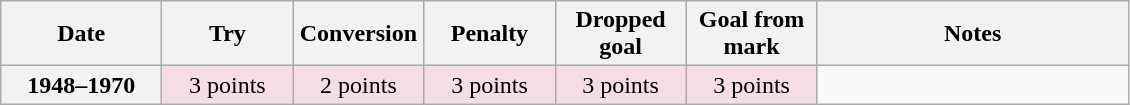<table class="wikitable">
<tr>
<th scope="col" width="100px">Date</th>
<th scope="col" width="80px">Try</th>
<th scope="col" width="80px">Conversion</th>
<th scope="col" width="80px">Penalty</th>
<th scope="col" width="80px">Dropped goal</th>
<th scope="col" width="80px">Goal from mark</th>
<th scope="col" width="200px">Notes<br></th>
</tr>
<tr style="text-align:center;  background:#F4DDE7;">
<th>1948–1970</th>
<td>3 points</td>
<td>2 points</td>
<td>3 points</td>
<td>3 points</td>
<td>3 points<br></td>
</tr>
</table>
